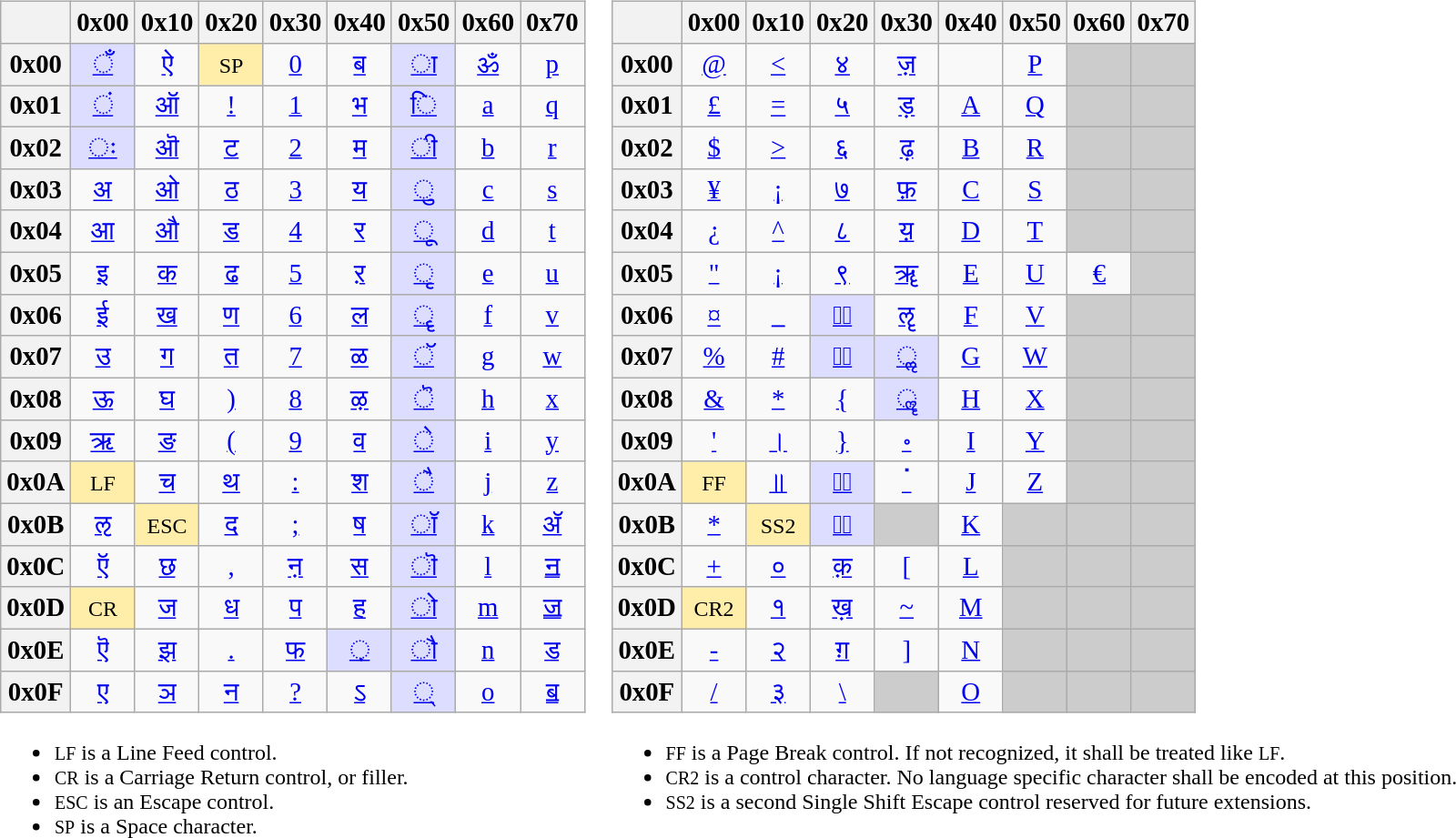<table border="0" cellspacing="0" cellpadding="0">
<tr style="vertical-align:top">
<td><br><table class="wikitable" style="text-align:center;font-size:120%;line-height:normal">
<tr>
<th> </th>
<th scope="col">0x00</th>
<th scope="col">0x10</th>
<th scope="col">0x20</th>
<th scope="col">0x30</th>
<th scope="col">0x40</th>
<th scope="col">0x50</th>
<th scope="col">0x60</th>
<th scope="col">0x70</th>
</tr>
<tr>
<th scope="row">0x00</th>
<td style="background:#DDF"><a href='#'>◌ँ</a></td>
<td><a href='#'>ऐ</a></td>
<td style="background:#FEA"><small>SP</small></td>
<td><a href='#'>0</a></td>
<td><a href='#'>ब</a></td>
<td style="background:#DDF"><a href='#'>◌ा</a></td>
<td><a href='#'>ॐ</a></td>
<td><a href='#'>p</a></td>
</tr>
<tr>
<th scope="row">0x01</th>
<td style="background:#DDF"><a href='#'>◌ं</a></td>
<td><a href='#'>ऑ</a></td>
<td title="exclamation mark"><a href='#'>!</a></td>
<td><a href='#'>1</a></td>
<td><a href='#'>भ</a></td>
<td style="background:#DDF"><a href='#'>◌ि</a></td>
<td><a href='#'>a</a></td>
<td><a href='#'>q</a></td>
</tr>
<tr>
<th scope="row">0x02</th>
<td style="background:#DDF"><a href='#'>◌ः</a></td>
<td><a href='#'>ऒ</a></td>
<td><a href='#'>ट</a></td>
<td><a href='#'>2</a></td>
<td><a href='#'>म</a></td>
<td style="background:#DDF"><a href='#'>◌ी</a></td>
<td><a href='#'>b</a></td>
<td><a href='#'>r</a></td>
</tr>
<tr>
<th scope="row">0x03</th>
<td><a href='#'>अ</a></td>
<td><a href='#'>ओ</a></td>
<td><a href='#'>ठ</a></td>
<td><a href='#'>3</a></td>
<td><a href='#'>य</a></td>
<td style="background:#DDF"><a href='#'>◌ु</a></td>
<td><a href='#'>c</a></td>
<td><a href='#'>s</a></td>
</tr>
<tr>
<th scope="row">0x04</th>
<td><a href='#'>आ</a></td>
<td><a href='#'>औ</a></td>
<td><a href='#'>ड</a></td>
<td><a href='#'>4</a></td>
<td><a href='#'>र</a></td>
<td style="background:#DDF"><a href='#'>◌ू</a></td>
<td><a href='#'>d</a></td>
<td><a href='#'>t</a></td>
</tr>
<tr>
<th scope="row">0x05</th>
<td><a href='#'>इ</a></td>
<td><a href='#'>क</a></td>
<td><a href='#'>ढ</a></td>
<td><a href='#'>5</a></td>
<td><a href='#'>ऱ</a></td>
<td style="background:#DDF"><a href='#'>◌ृ</a></td>
<td><a href='#'>e</a></td>
<td><a href='#'>u</a></td>
</tr>
<tr>
<th scope="row">0x06</th>
<td><a href='#'>ई</a></td>
<td><a href='#'>ख</a></td>
<td><a href='#'>ण</a></td>
<td><a href='#'>6</a></td>
<td><a href='#'>ल</a></td>
<td style="background:#DDF"><a href='#'>◌ॄ</a></td>
<td><a href='#'>f</a></td>
<td><a href='#'>v</a></td>
</tr>
<tr>
<th scope="row">0x07</th>
<td><a href='#'>उ</a></td>
<td><a href='#'>ग</a></td>
<td><a href='#'>त</a></td>
<td><a href='#'>7</a></td>
<td><a href='#'>ळ</a></td>
<td style="background:#DDF"><a href='#'>◌ॅ</a></td>
<td><a href='#'>g</a></td>
<td><a href='#'>w</a></td>
</tr>
<tr>
<th scope="row">0x08</th>
<td><a href='#'>ऊ</a></td>
<td><a href='#'>घ</a></td>
<td title="opening parenthesis"><a href='#'>)</a></td>
<td><a href='#'>8</a></td>
<td><a href='#'>ऴ</a></td>
<td style="background:#DDF"><a href='#'>◌ॆ</a></td>
<td><a href='#'>h</a></td>
<td><a href='#'>x</a></td>
</tr>
<tr>
<th scope="row">0x09</th>
<td><a href='#'>ऋ</a></td>
<td><a href='#'>ङ</a></td>
<td title="closing parenthesis"><a href='#'>(</a></td>
<td><a href='#'>9</a></td>
<td><a href='#'>व</a></td>
<td style="background:#DDF"><a href='#'>◌े</a></td>
<td><a href='#'>i</a></td>
<td><a href='#'>y</a></td>
</tr>
<tr>
<th scope="row">0x0A</th>
<td style="background:#FEA"><small>LF</small></td>
<td><a href='#'>च</a></td>
<td><a href='#'>थ</a></td>
<td title="colon"><a href='#'>:</a></td>
<td><a href='#'>श</a></td>
<td style="background:#DDF"><a href='#'>◌ै</a></td>
<td><a href='#'>j</a></td>
<td><a href='#'>z</a></td>
</tr>
<tr>
<th scope="row">0x0B</th>
<td><a href='#'>ऌ</a></td>
<td style="background:#FEA"><small>ESC</small></td>
<td><a href='#'>द</a></td>
<td title="semicolon"><a href='#'>;</a></td>
<td><a href='#'>ष</a></td>
<td style="background:#DDF"><a href='#'>◌ॉ</a></td>
<td><a href='#'>k</a></td>
<td><a href='#'>ॲ</a></td>
</tr>
<tr>
<th scope="row">0x0C</th>
<td><a href='#'>ऍ</a></td>
<td><a href='#'>छ</a></td>
<td title="comma"><a href='#'>,</a></td>
<td><a href='#'>ऩ</a></td>
<td><a href='#'>स</a></td>
<td style="background:#DDF"><a href='#'>◌ॊ</a></td>
<td><a href='#'>l</a></td>
<td><a href='#'>ॻ</a></td>
</tr>
<tr>
<th scope="row">0x0D</th>
<td style="background:#FEA"><small>CR</small></td>
<td><a href='#'>ज</a></td>
<td><a href='#'>ध</a></td>
<td><a href='#'>प</a></td>
<td><a href='#'>ह</a></td>
<td style="background:#DDF"><a href='#'>◌ो</a></td>
<td><a href='#'>m</a></td>
<td><a href='#'>ॼ</a></td>
</tr>
<tr>
<th scope="row">0x0E</th>
<td><a href='#'>ऎ</a></td>
<td><a href='#'>झ</a></td>
<td title="full stop"><a href='#'>.</a></td>
<td><a href='#'>फ</a></td>
<td style="background:#DDF"><a href='#'>◌&#x093C;</a></td>
<td style="background:#DDF"><a href='#'>◌ौ</a></td>
<td><a href='#'>n</a></td>
<td><a href='#'>ॾ</a></td>
</tr>
<tr>
<th scope="row">0x0F</th>
<td><a href='#'>ए</a></td>
<td><a href='#'>ञ</a></td>
<td><a href='#'>न</a></td>
<td title="question mark"><a href='#'>?</a></td>
<td><a href='#'>ऽ</a></td>
<td style="background:#DDF"><a href='#'>◌&#x094D;</a></td>
<td><a href='#'>o</a></td>
<td><a href='#'>ॿ</a></td>
</tr>
</table>
<ul><li><small>LF</small> is a Line Feed control.</li><li><small>CR</small> is a Carriage Return control, or filler.</li><li><small>ESC</small> is an Escape control.</li><li><small>SP</small> is a Space character.</li></ul></td>
<td><br><table class="wikitable" style="text-align:center;font-size:120%;line-height:normal">
<tr>
<th> </th>
<th scope="col">0x00</th>
<th scope="col">0x10</th>
<th scope="col">0x20</th>
<th scope="col">0x30</th>
<th scope="col">0x40</th>
<th scope="col">0x50</th>
<th scope="col">0x60</th>
<th scope="col">0x70</th>
</tr>
<tr>
<th scope="row">0x00</th>
<td title="commercial at"><a href='#'>@</a></td>
<td title="less-than sign"><a href='#'><</a></td>
<td title="Devanagari digit four"><a href='#'>४</a></td>
<td><a href='#'>ज़</a></td>
<td title="vertical bar"><a href='#'></a></td>
<td><a href='#'>P</a></td>
<td style="background:#CCC"> </td>
<td style="background:#CCC"> </td>
</tr>
<tr>
<th scope="row">0x01</th>
<td title="pound symbol"><a href='#'>£</a></td>
<td title="equals sign"><a href='#'>=</a></td>
<td title="Devanagari digit five"><a href='#'>५</a></td>
<td><a href='#'>ड़</a></td>
<td><a href='#'>A</a></td>
<td><a href='#'>Q</a></td>
<td style="background:#CCC"> </td>
<td style="background:#CCC"> </td>
</tr>
<tr>
<th scope="row">0x02</th>
<td title="dollar symbol"><a href='#'>$</a></td>
<td title="greater-than sign"><a href='#'>></a></td>
<td title="Devanagari digit six"><a href='#'>६</a></td>
<td><a href='#'>ढ़</a></td>
<td><a href='#'>B</a></td>
<td><a href='#'>R</a></td>
<td style="background:#CCC"> </td>
<td style="background:#CCC"> </td>
</tr>
<tr>
<th scope="row">0x03</th>
<td title="yen symbol"><a href='#'>¥</a></td>
<td title="inverted exclamation mark"><a href='#'>¡</a></td>
<td title="Devanagari digit seven"><a href='#'>७</a></td>
<td><a href='#'>फ़</a></td>
<td><a href='#'>C</a></td>
<td><a href='#'>S</a></td>
<td style="background:#CCC"> </td>
<td style="background:#CCC"> </td>
</tr>
<tr>
<th scope="row">0x04</th>
<td title="inverted question mark"><a href='#'>¿</a></td>
<td title="circumflex"><a href='#'>^</a></td>
<td title="Devanagari digit eight"><a href='#'>८</a></td>
<td><a href='#'>य़</a></td>
<td><a href='#'>D</a></td>
<td><a href='#'>T</a></td>
<td style="background:#CCC"> </td>
<td style="background:#CCC"> </td>
</tr>
<tr>
<th scope="row">0x05</th>
<td title="double quote"><a href='#'>"</a></td>
<td title="inverted exclamation mark"><a href='#'>¡</a></td>
<td title="Devanagari digit nine"><a href='#'>९</a></td>
<td><a href='#'>ॠ</a></td>
<td><a href='#'>E</a></td>
<td><a href='#'>U</a></td>
<td title="euro symbol"><a href='#'>€</a></td>
<td style="background:#CCC"> </td>
</tr>
<tr>
<th scope="row">0x06</th>
<td title="currency symbol"><a href='#'>¤</a></td>
<td title="underscore"><a href='#'>_</a></td>
<td style="background:#DDF"><a href='#'>◌&#x0951;</a></td>
<td><a href='#'>ॡ</a></td>
<td><a href='#'>F</a></td>
<td><a href='#'>V</a></td>
<td style="background:#CCC"> </td>
<td style="background:#CCC"> </td>
</tr>
<tr>
<th scope="row">0x07</th>
<td title="percent sign"><a href='#'>%</a></td>
<td title="number sign"><a href='#'>#</a></td>
<td style="background:#DDF"><a href='#'>◌&#x0952;</a></td>
<td style="background:#DDF"><a href='#'>◌ॢ</a></td>
<td><a href='#'>G</a></td>
<td><a href='#'>W</a></td>
<td style="background:#CCC"> </td>
<td style="background:#CCC"> </td>
</tr>
<tr>
<th scope="row">0x08</th>
<td title="ampersand"><a href='#'>&amp;</a></td>
<td title="asterisk"><a href='#'>*</a></td>
<td title="opening curly bracket"><a href='#'>{</a></td>
<td style="background:#DDF"><a href='#'>◌ॣ</a></td>
<td><a href='#'>H</a></td>
<td><a href='#'>X</a></td>
<td style="background:#CCC"> </td>
<td style="background:#CCC"> </td>
</tr>
<tr>
<th scope="row">0x09</th>
<td title="apostrophe-quote"><a href='#'>'</a></td>
<td><a href='#'>।</a></td>
<td title="closing curly brace"><a href='#'>}</a></td>
<td><a href='#'>॰</a></td>
<td><a href='#'>I</a></td>
<td><a href='#'>Y</a></td>
<td style="background:#CCC"> </td>
<td style="background:#CCC"> </td>
</tr>
<tr>
<th scope="row">0x0A</th>
<td style="background:#FEA"><small>FF</small></td>
<td><a href='#'>॥</a></td>
<td style="background:#DDF"><a href='#'>◌&#x0953;</a></td>
<td><a href='#'>ॱ</a></td>
<td><a href='#'>J</a></td>
<td><a href='#'>Z</a></td>
<td style="background:#CCC"> </td>
<td style="background:#CCC"> </td>
</tr>
<tr>
<th scope="row">0x0B</th>
<td title="asterisk"><a href='#'>*</a></td>
<td style="background:#FEA"><small>SS2</small></td>
<td style="background:#DDF"><a href='#'>◌&#x0954;</a></td>
<td style="background:#CCC"> </td>
<td><a href='#'>K</a></td>
<td style="background:#CCC"> </td>
<td style="background:#CCC"> </td>
<td style="background:#CCC"> </td>
</tr>
<tr>
<th scope="row">0x0C</th>
<td title="plus sign"><a href='#'>+</a></td>
<td title="Devanagari digit zero"><a href='#'>०</a></td>
<td><a href='#'>क़</a></td>
<td title="opening square bracket"><a href='#'>&#91;</a></td>
<td><a href='#'>L</a></td>
<td style="background:#CCC"> </td>
<td style="background:#CCC"> </td>
<td style="background:#CCC"> </td>
</tr>
<tr>
<th scope="row">0x0D</th>
<td style="background:#FEA"><small>CR2</small></td>
<td title="Devanagari digit one"><a href='#'>१</a></td>
<td><a href='#'>ख़</a></td>
<td title="tilde"><a href='#'>~</a></td>
<td><a href='#'>M</a></td>
<td style="background:#CCC"> </td>
<td style="background:#CCC"> </td>
<td style="background:#CCC"> </td>
</tr>
<tr>
<th scope="row">0x0E</th>
<td title="minus-hyphen"><a href='#'>-</a></td>
<td title="Devanagari digit two"><a href='#'>२</a></td>
<td><a href='#'>ग़</a></td>
<td title="opening square bracket"><a href='#'>&#93;</a></td>
<td><a href='#'>N</a></td>
<td style="background:#CCC"> </td>
<td style="background:#CCC"> </td>
<td style="background:#CCC"> </td>
</tr>
<tr>
<th scope="row">0x0F</th>
<td title="solidus"><a href='#'>/</a></td>
<td title="Devanagari digit three"><a href='#'>३</a></td>
<td title="reverse solidus"><a href='#'>\</a></td>
<td style="background:#CCC"> </td>
<td><a href='#'>O</a></td>
<td style="background:#CCC"> </td>
<td style="background:#CCC"> </td>
<td style="background:#CCC"> </td>
</tr>
</table>
<ul><li><small>FF</small> is a Page Break control. If not recognized, it shall be treated like <small>LF</small>.</li><li><small>CR2</small> is a control character. No language specific character shall be encoded at this position.</li><li><small>SS2</small> is a second Single Shift Escape control reserved for future extensions.</li></ul></td>
</tr>
</table>
